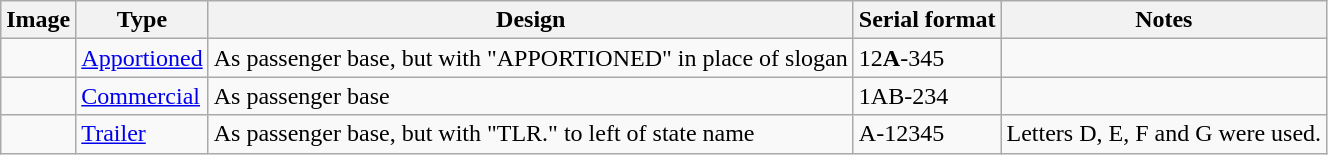<table class="wikitable">
<tr>
<th>Image</th>
<th>Type</th>
<th>Design</th>
<th>Serial format</th>
<th>Notes</th>
</tr>
<tr>
<td></td>
<td><a href='#'>Apportioned</a></td>
<td>As passenger base, but with "APPORTIONED" in place of slogan</td>
<td>12<strong>A</strong>-345</td>
<td></td>
</tr>
<tr>
<td></td>
<td><a href='#'>Commercial</a></td>
<td>As passenger base</td>
<td>1AB-234</td>
<td></td>
</tr>
<tr>
<td></td>
<td><a href='#'>Trailer</a></td>
<td>As passenger base, but with "TLR." to left of state name</td>
<td>A-12345</td>
<td>Letters D, E, F and G were used.</td>
</tr>
</table>
